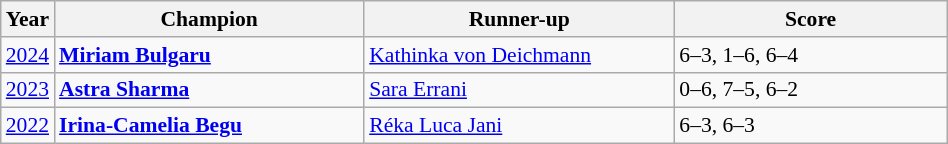<table class="wikitable" style="font-size:90%">
<tr>
<th>Year</th>
<th width="200">Champion</th>
<th width="200">Runner-up</th>
<th width="175">Score</th>
</tr>
<tr>
<td><a href='#'>2024</a></td>
<td> <strong><a href='#'>Miriam Bulgaru</a></strong></td>
<td> <a href='#'>Kathinka von Deichmann</a></td>
<td>6–3, 1–6, 6–4</td>
</tr>
<tr>
<td><a href='#'>2023</a></td>
<td> <strong><a href='#'>Astra Sharma</a></strong></td>
<td> <a href='#'>Sara Errani</a></td>
<td>0–6, 7–5, 6–2</td>
</tr>
<tr>
<td><a href='#'>2022</a></td>
<td> <strong><a href='#'>Irina-Camelia Begu</a></strong></td>
<td> <a href='#'>Réka Luca Jani</a></td>
<td>6–3, 6–3</td>
</tr>
</table>
